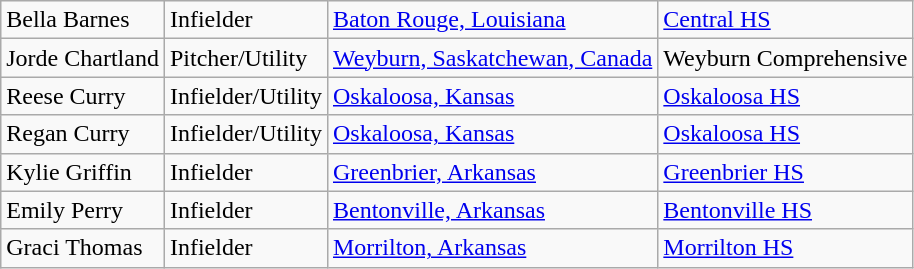<table class="wikitable">
<tr>
<td>Bella Barnes</td>
<td>Infielder</td>
<td><a href='#'>Baton Rouge, Louisiana</a></td>
<td><a href='#'>Central HS</a></td>
</tr>
<tr>
<td>Jorde Chartland</td>
<td>Pitcher/Utility</td>
<td><a href='#'>Weyburn, Saskatchewan, Canada</a></td>
<td>Weyburn Comprehensive</td>
</tr>
<tr>
<td>Reese Curry</td>
<td>Infielder/Utility</td>
<td><a href='#'>Oskaloosa, Kansas</a></td>
<td><a href='#'>Oskaloosa HS</a></td>
</tr>
<tr>
<td>Regan Curry</td>
<td>Infielder/Utility</td>
<td><a href='#'>Oskaloosa, Kansas</a></td>
<td><a href='#'>Oskaloosa HS</a></td>
</tr>
<tr>
<td>Kylie Griffin</td>
<td>Infielder</td>
<td><a href='#'>Greenbrier, Arkansas</a></td>
<td><a href='#'>Greenbrier HS</a></td>
</tr>
<tr>
<td>Emily Perry</td>
<td>Infielder</td>
<td><a href='#'>Bentonville, Arkansas</a></td>
<td><a href='#'>Bentonville HS</a></td>
</tr>
<tr>
<td>Graci Thomas</td>
<td>Infielder</td>
<td><a href='#'>Morrilton, Arkansas</a></td>
<td><a href='#'>Morrilton HS</a></td>
</tr>
</table>
